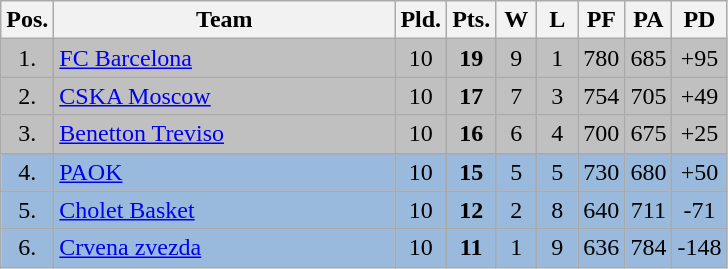<table class="wikitable" style="text-align:center">
<tr>
<th width=15>Pos.</th>
<th width=220>Team</th>
<th width=20>Pld.</th>
<th width=20>Pts.</th>
<th width=20>W</th>
<th width=20>L</th>
<th width=20>PF</th>
<th width=20>PA</th>
<th width=20>PD</th>
</tr>
<tr bgcolor="silver">
<td>1.</td>
<td align=left> <a href='#'>FC Barcelona</a></td>
<td>10</td>
<td><strong>19</strong></td>
<td>9</td>
<td>1</td>
<td>780</td>
<td>685</td>
<td>+95</td>
</tr>
<tr bgcolor="silver">
<td>2.</td>
<td align=left> <a href='#'>CSKA Moscow</a></td>
<td>10</td>
<td><strong>17</strong></td>
<td>7</td>
<td>3</td>
<td>754</td>
<td>705</td>
<td>+49</td>
</tr>
<tr bgcolor="silver">
<td>3.</td>
<td align=left> <a href='#'>Benetton Treviso</a></td>
<td>10</td>
<td><strong>16</strong></td>
<td>6</td>
<td>4</td>
<td>700</td>
<td>675</td>
<td>+25</td>
</tr>
<tr style="background: #99BADD;">
<td>4.</td>
<td align=left> <a href='#'>PAOK</a></td>
<td>10</td>
<td><strong>15</strong></td>
<td>5</td>
<td>5</td>
<td>730</td>
<td>680</td>
<td>+50</td>
</tr>
<tr style="background: #99BADD;">
<td>5.</td>
<td align=left> <a href='#'>Cholet Basket</a></td>
<td>10</td>
<td><strong>12</strong></td>
<td>2</td>
<td>8</td>
<td>640</td>
<td>711</td>
<td>-71</td>
</tr>
<tr style="background: #99BADD;">
<td>6.</td>
<td align=left> <a href='#'>Crvena zvezda</a></td>
<td>10</td>
<td><strong>11</strong></td>
<td>1</td>
<td>9</td>
<td>636</td>
<td>784</td>
<td>-148</td>
</tr>
</table>
